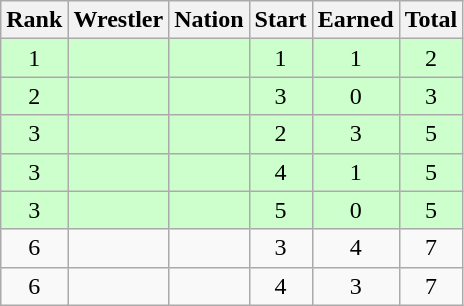<table class="wikitable sortable" style="text-align:center;">
<tr>
<th>Rank</th>
<th>Wrestler</th>
<th>Nation</th>
<th>Start</th>
<th>Earned</th>
<th>Total</th>
</tr>
<tr style="background:#cfc;">
<td>1</td>
<td align=left></td>
<td align=left></td>
<td>1</td>
<td>1</td>
<td>2</td>
</tr>
<tr style="background:#cfc;">
<td>2</td>
<td align=left></td>
<td align=left></td>
<td>3</td>
<td>0</td>
<td>3</td>
</tr>
<tr style="background:#cfc;">
<td>3</td>
<td align=left></td>
<td align=left></td>
<td>2</td>
<td>3</td>
<td>5</td>
</tr>
<tr style="background:#cfc;">
<td>3</td>
<td align=left></td>
<td align=left></td>
<td>4</td>
<td>1</td>
<td>5</td>
</tr>
<tr style="background:#cfc;">
<td>3</td>
<td align=left></td>
<td align=left></td>
<td>5</td>
<td>0</td>
<td>5</td>
</tr>
<tr>
<td>6</td>
<td align=left></td>
<td align=left></td>
<td>3</td>
<td>4</td>
<td>7</td>
</tr>
<tr>
<td>6</td>
<td align=left></td>
<td align=left></td>
<td>4</td>
<td>3</td>
<td>7</td>
</tr>
</table>
